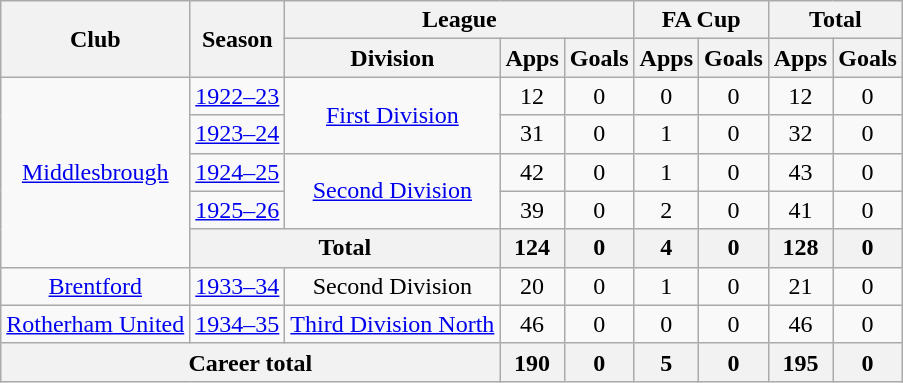<table class="wikitable" style="text-align: center;">
<tr>
<th rowspan="2">Club</th>
<th rowspan="2">Season</th>
<th colspan="3">League</th>
<th colspan="2">FA Cup</th>
<th colspan="2">Total</th>
</tr>
<tr>
<th>Division</th>
<th>Apps</th>
<th>Goals</th>
<th>Apps</th>
<th>Goals</th>
<th>Apps</th>
<th>Goals</th>
</tr>
<tr>
<td rowspan="5"><a href='#'>Middlesbrough</a></td>
<td><a href='#'>1922–23</a></td>
<td rowspan="2"><a href='#'>First Division</a></td>
<td>12</td>
<td>0</td>
<td>0</td>
<td>0</td>
<td>12</td>
<td>0</td>
</tr>
<tr>
<td><a href='#'>1923–24</a></td>
<td>31</td>
<td>0</td>
<td>1</td>
<td>0</td>
<td>32</td>
<td>0</td>
</tr>
<tr>
<td><a href='#'>1924–25</a></td>
<td rowspan="2"><a href='#'>Second Division</a></td>
<td>42</td>
<td>0</td>
<td>1</td>
<td>0</td>
<td>43</td>
<td>0</td>
</tr>
<tr>
<td><a href='#'>1925–26</a></td>
<td>39</td>
<td>0</td>
<td>2</td>
<td>0</td>
<td>41</td>
<td>0</td>
</tr>
<tr>
<th colspan="2">Total</th>
<th>124</th>
<th>0</th>
<th>4</th>
<th>0</th>
<th>128</th>
<th>0</th>
</tr>
<tr>
<td><a href='#'>Brentford</a></td>
<td><a href='#'>1933–34</a></td>
<td>Second Division</td>
<td>20</td>
<td>0</td>
<td>1</td>
<td>0</td>
<td>21</td>
<td>0</td>
</tr>
<tr>
<td><a href='#'>Rotherham United</a></td>
<td><a href='#'>1934–35</a></td>
<td><a href='#'>Third Division North</a></td>
<td>46</td>
<td>0</td>
<td>0</td>
<td>0</td>
<td>46</td>
<td>0</td>
</tr>
<tr>
<th colspan="3">Career total</th>
<th>190</th>
<th>0</th>
<th>5</th>
<th>0</th>
<th>195</th>
<th>0</th>
</tr>
</table>
